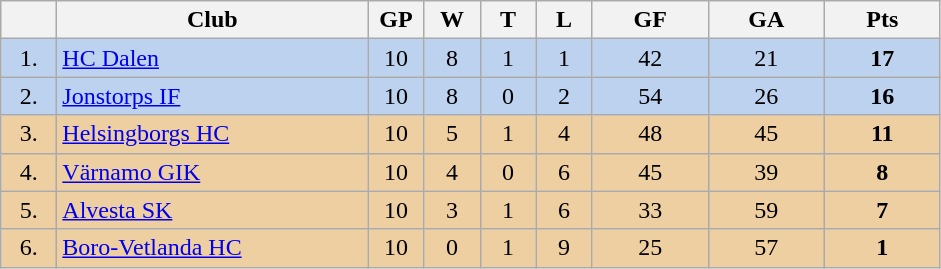<table class="wikitable">
<tr>
<th width="30"></th>
<th width="200">Club</th>
<th width="30">GP</th>
<th width="30">W</th>
<th width="30">T</th>
<th width="30">L</th>
<th width="70">GF</th>
<th width="70">GA</th>
<th width="70">Pts</th>
</tr>
<tr bgcolor="#BCD2EE" align="center">
<td>1.</td>
<td align="left"><a href='#'>HC Dalen</a></td>
<td>10</td>
<td>8</td>
<td>1</td>
<td>1</td>
<td>42</td>
<td>21</td>
<td><strong>17</strong></td>
</tr>
<tr bgcolor="#BCD2EE" align="center">
<td>2.</td>
<td align="left"><a href='#'>Jonstorps IF</a></td>
<td>10</td>
<td>8</td>
<td>0</td>
<td>2</td>
<td>54</td>
<td>26</td>
<td><strong>16</strong></td>
</tr>
<tr bgcolor="#EECFA1" align="center">
<td>3.</td>
<td align="left"><a href='#'>Helsingborgs HC</a></td>
<td>10</td>
<td>5</td>
<td>1</td>
<td>4</td>
<td>48</td>
<td>45</td>
<td><strong>11</strong></td>
</tr>
<tr bgcolor="#EECFA1" align="center">
<td>4.</td>
<td align="left"><a href='#'>Värnamo GIK</a></td>
<td>10</td>
<td>4</td>
<td>0</td>
<td>6</td>
<td>45</td>
<td>39</td>
<td><strong>8</strong></td>
</tr>
<tr bgcolor="#EECFA1" align="center">
<td>5.</td>
<td align="left"><a href='#'>Alvesta SK</a></td>
<td>10</td>
<td>3</td>
<td>1</td>
<td>6</td>
<td>33</td>
<td>59</td>
<td><strong>7</strong></td>
</tr>
<tr bgcolor="#EECFA1" align="center">
<td>6.</td>
<td align="left"><a href='#'>Boro-Vetlanda HC</a></td>
<td>10</td>
<td>0</td>
<td>1</td>
<td>9</td>
<td>25</td>
<td>57</td>
<td><strong>1</strong></td>
</tr>
</table>
